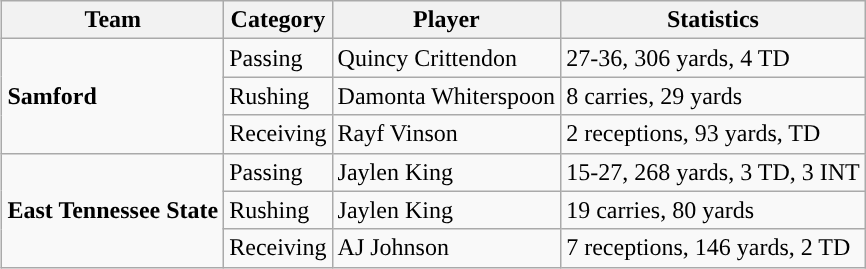<table class="wikitable" style="float: right;">
<tr>
<th>Team</th>
<th>Category</th>
<th>Player</th>
<th>Statistics</th>
</tr>
<tr>
<td rowspan=3><strong>Samford</strong></td>
<td>Passing</td>
<td>Quincy Crittendon</td>
<td>27-36, 306 yards, 4 TD</td>
</tr>
<tr>
<td>Rushing</td>
<td>Damonta Whiterspoon</td>
<td>8 carries, 29 yards</td>
</tr>
<tr>
<td>Receiving</td>
<td>Rayf Vinson</td>
<td>2 receptions, 93 yards, TD</td>
</tr>
<tr>
<td rowspan=3><strong>East Tennessee State</strong></td>
<td>Passing</td>
<td>Jaylen King</td>
<td>15-27, 268 yards, 3 TD, 3 INT</td>
</tr>
<tr>
<td>Rushing</td>
<td>Jaylen King</td>
<td>19 carries, 80 yards</td>
</tr>
<tr>
<td>Receiving</td>
<td>AJ Johnson</td>
<td>7 receptions, 146 yards, 2 TD</td>
</tr>
</table>
